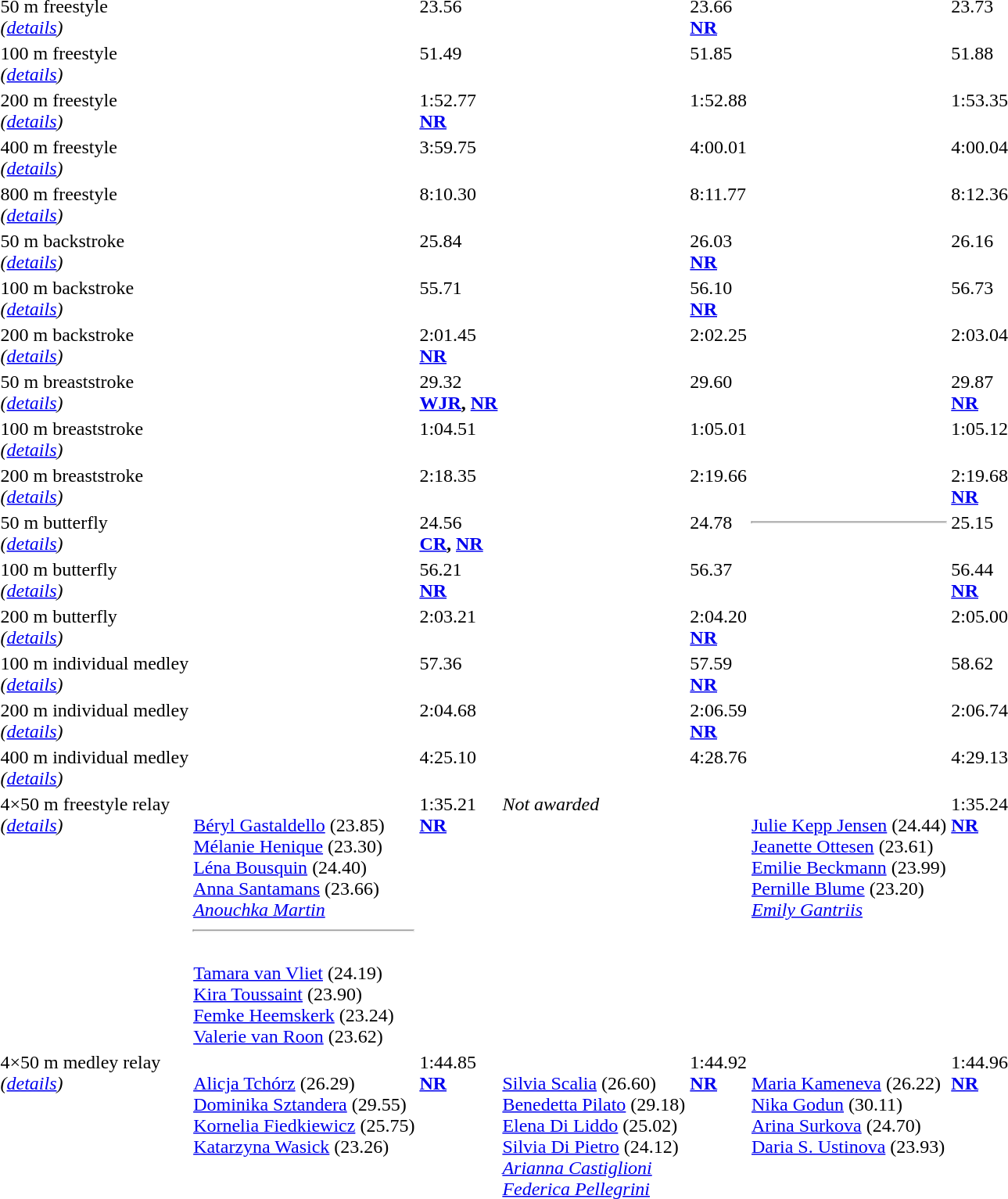<table>
<tr valign="top">
<td>50 m freestyle<br><em>(<a href='#'>details</a>)</em></td>
<td></td>
<td>23.56</td>
<td></td>
<td>23.66<br><strong><a href='#'>NR</a></strong></td>
<td></td>
<td>23.73</td>
</tr>
<tr valign="top">
<td>100 m freestyle<br><em>(<a href='#'>details</a>)</em></td>
<td></td>
<td>51.49</td>
<td></td>
<td>51.85</td>
<td></td>
<td>51.88</td>
</tr>
<tr valign="top">
<td>200 m freestyle<br><em>(<a href='#'>details</a>)</em></td>
<td></td>
<td>1:52.77<br><strong><a href='#'>NR</a></strong></td>
<td></td>
<td>1:52.88</td>
<td></td>
<td>1:53.35</td>
</tr>
<tr valign="top">
<td>400 m freestyle<br><em>(<a href='#'>details</a>)</em></td>
<td></td>
<td>3:59.75</td>
<td></td>
<td>4:00.01</td>
<td></td>
<td>4:00.04</td>
</tr>
<tr valign="top">
<td>800 m freestyle <br><em>(<a href='#'>details</a>)</em></td>
<td></td>
<td>8:10.30</td>
<td></td>
<td>8:11.77</td>
<td></td>
<td>8:12.36</td>
</tr>
<tr valign="top">
<td>50 m backstroke<br><em>(<a href='#'>details</a>)</em></td>
<td></td>
<td>25.84</td>
<td></td>
<td>26.03<br><strong><a href='#'>NR</a></strong></td>
<td></td>
<td>26.16</td>
</tr>
<tr valign="top">
<td>100 m backstroke<br><em>(<a href='#'>details</a>)</em></td>
<td></td>
<td>55.71</td>
<td></td>
<td>56.10<br><strong><a href='#'>NR</a></strong></td>
<td></td>
<td>56.73</td>
</tr>
<tr valign="top">
<td>200 m backstroke<br><em>(<a href='#'>details</a>)</em></td>
<td></td>
<td>2:01.45<br><strong><a href='#'>NR</a></strong></td>
<td></td>
<td>2:02.25</td>
<td></td>
<td>2:03.04</td>
</tr>
<tr valign="top">
<td>50 m breaststroke<br><em>(<a href='#'>details</a>)</em></td>
<td></td>
<td>29.32<br><strong><a href='#'>WJR</a>, <a href='#'>NR</a></strong></td>
<td></td>
<td>29.60</td>
<td></td>
<td>29.87<br><strong><a href='#'>NR</a></strong></td>
</tr>
<tr valign="top">
<td>100 m breaststroke<br><em>(<a href='#'>details</a>)</em></td>
<td></td>
<td>1:04.51</td>
<td></td>
<td>1:05.01</td>
<td></td>
<td>1:05.12</td>
</tr>
<tr valign="top">
<td>200 m breaststroke<br><em>(<a href='#'>details</a>)</em></td>
<td></td>
<td>2:18.35</td>
<td></td>
<td>2:19.66</td>
<td></td>
<td>2:19.68<br><strong><a href='#'>NR</a></strong></td>
</tr>
<tr valign="top">
<td>50 m butterfly<br><em>(<a href='#'>details</a>)</em></td>
<td></td>
<td>24.56<br><strong><a href='#'>CR</a>, <a href='#'>NR</a></strong></td>
<td></td>
<td>24.78</td>
<td><hr></td>
<td>25.15</td>
</tr>
<tr valign="top">
<td>100 m butterfly<br><em>(<a href='#'>details</a>)</em></td>
<td></td>
<td>56.21<br><strong><a href='#'>NR</a></strong></td>
<td></td>
<td>56.37</td>
<td></td>
<td>56.44<br><strong><a href='#'>NR</a></strong></td>
</tr>
<tr valign="top">
<td>200 m butterfly<br><em>(<a href='#'>details</a>)</em></td>
<td></td>
<td>2:03.21</td>
<td></td>
<td>2:04.20<br><strong><a href='#'>NR</a></strong></td>
<td></td>
<td>2:05.00</td>
</tr>
<tr valign="top">
<td>100 m individual medley<br><em>(<a href='#'>details</a>)</em></td>
<td></td>
<td>57.36</td>
<td></td>
<td>57.59<br><strong><a href='#'>NR</a></strong></td>
<td></td>
<td>58.62</td>
</tr>
<tr valign="top">
<td>200 m individual medley<br><em>(<a href='#'>details</a>)</em></td>
<td></td>
<td>2:04.68</td>
<td></td>
<td>2:06.59<br><strong><a href='#'>NR</a></strong></td>
<td></td>
<td>2:06.74</td>
</tr>
<tr valign="top">
<td>400 m individual medley<br><em>(<a href='#'>details</a>)</em></td>
<td></td>
<td>4:25.10</td>
<td></td>
<td>4:28.76</td>
<td></td>
<td>4:29.13</td>
</tr>
<tr valign="top">
<td>4×50 m freestyle relay<br><em>(<a href='#'>details</a>)</em></td>
<td><br><a href='#'>Béryl Gastaldello</a> (23.85)<br><a href='#'>Mélanie Henique</a> (23.30)<br><a href='#'>Léna Bousquin</a> (24.40)<br><a href='#'>Anna Santamans</a> (23.66)<br><em><a href='#'>Anouchka Martin</a></em><hr><br><a href='#'>Tamara van Vliet</a> (24.19)<br><a href='#'>Kira Toussaint</a> (23.90)<br><a href='#'>Femke Heemskerk</a> (23.24)<br><a href='#'>Valerie van Roon</a> (23.62)</td>
<td>1:35.21<br><strong><a href='#'>NR</a></strong></td>
<td colspan=2><em>Not awarded</em></td>
<td><br><a href='#'>Julie Kepp Jensen</a> (24.44)<br><a href='#'>Jeanette Ottesen</a> (23.61)<br><a href='#'>Emilie Beckmann</a> (23.99)<br><a href='#'>Pernille Blume</a> (23.20)<br><em><a href='#'>Emily Gantriis</a></em></td>
<td>1:35.24<br><strong><a href='#'>NR</a></strong></td>
</tr>
<tr valign="top">
<td>4×50 m medley relay<br><em>(<a href='#'>details</a>)</em></td>
<td><br><a href='#'>Alicja Tchórz</a> (26.29)<br><a href='#'>Dominika Sztandera</a> (29.55)<br><a href='#'>Kornelia Fiedkiewicz</a> (25.75)<br><a href='#'>Katarzyna Wasick</a> (23.26)</td>
<td>1:44.85<br><strong><a href='#'>NR</a></strong></td>
<td><br><a href='#'>Silvia Scalia</a> (26.60)<br><a href='#'>Benedetta Pilato</a> (29.18)<br><a href='#'>Elena Di Liddo</a> (25.02)<br><a href='#'>Silvia Di Pietro</a> (24.12)<br><em><a href='#'>Arianna Castiglioni</a><br><a href='#'>Federica Pellegrini</a></em></td>
<td>1:44.92<br><strong><a href='#'>NR</a></strong></td>
<td><br><a href='#'>Maria Kameneva</a> (26.22)<br><a href='#'>Nika Godun</a> (30.11)<br><a href='#'>Arina Surkova</a> (24.70)<br><a href='#'>Daria S. Ustinova</a> (23.93)</td>
<td>1:44.96<br><strong><a href='#'>NR</a></strong></td>
</tr>
</table>
